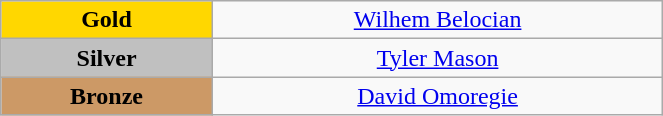<table class="wikitable" style=" text-align:center; " width="35%">
<tr>
<td style="background:gold"><strong>Gold</strong></td>
<td><a href='#'>Wilhem Belocian</a><br><small></small></td>
</tr>
<tr>
<td style="background:silver"><strong>Silver</strong></td>
<td><a href='#'>Tyler Mason</a><br><small></small></td>
</tr>
<tr>
<td style="background:#cc9966"><strong>Bronze</strong></td>
<td><a href='#'>David Omoregie</a><br><small></small></td>
</tr>
</table>
